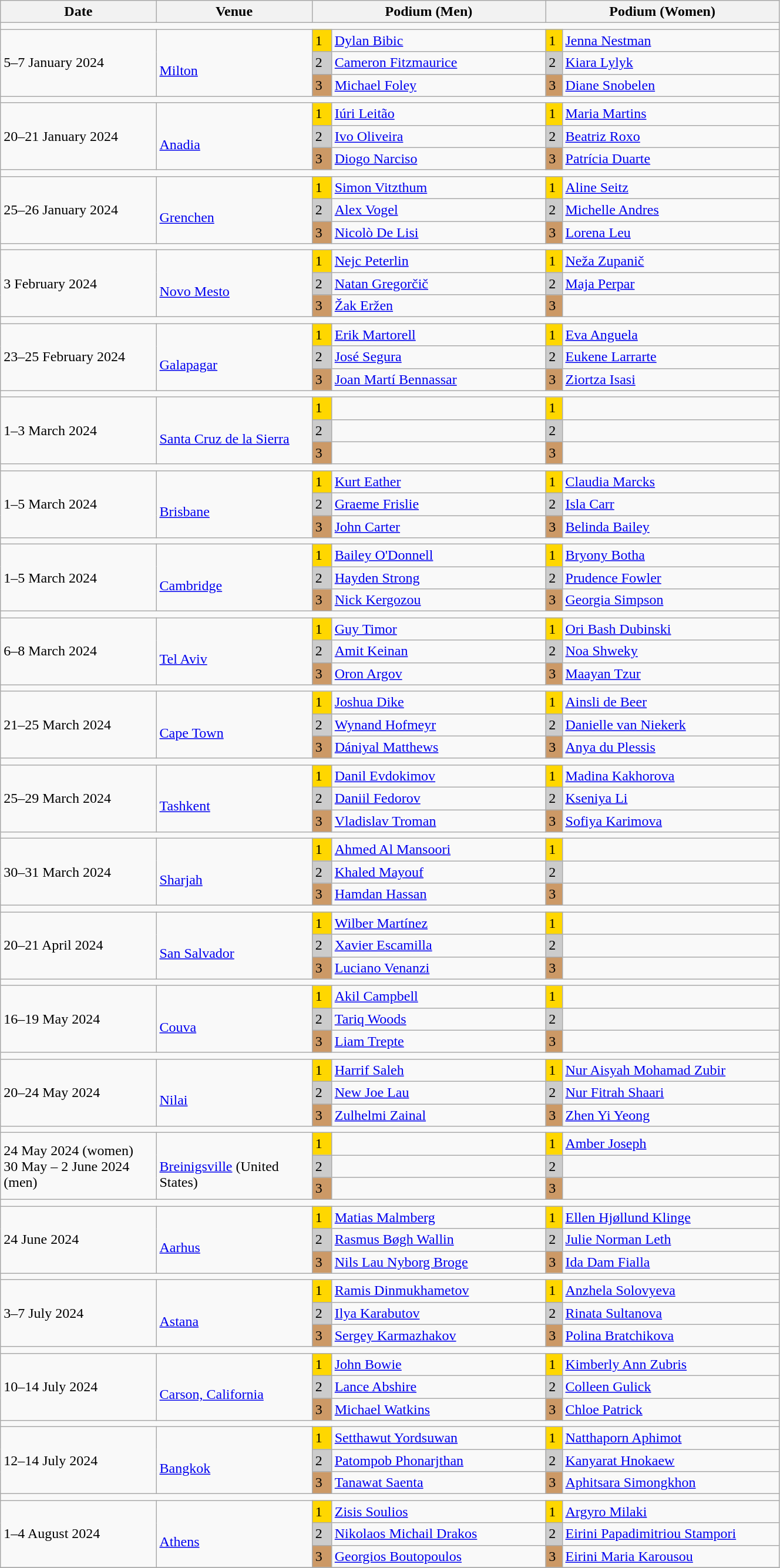<table class="wikitable" width=70%>
<tr>
<th>Date</th>
<th width=20%>Venue</th>
<th colspan=2 width=30%>Podium (Men)</th>
<th colspan=2 width=30%>Podium (Women)</th>
</tr>
<tr>
<td colspan=6></td>
</tr>
<tr>
<td rowspan=3>5–7 January 2024</td>
<td rowspan=3><br><a href='#'>Milton</a></td>
<td bgcolor=FFD700>1</td>
<td><a href='#'>Dylan Bibic</a></td>
<td bgcolor=FFD700>1</td>
<td><a href='#'>Jenna Nestman</a></td>
</tr>
<tr>
<td bgcolor=CCCCCC>2</td>
<td><a href='#'>Cameron Fitzmaurice</a></td>
<td bgcolor=CCCCCC>2</td>
<td><a href='#'>Kiara Lylyk</a></td>
</tr>
<tr>
<td bgcolor=CC9966>3</td>
<td><a href='#'>Michael Foley</a></td>
<td bgcolor=CC9966>3</td>
<td><a href='#'>Diane Snobelen</a></td>
</tr>
<tr>
<td colspan=6></td>
</tr>
<tr>
<td rowspan=3>20–21 January 2024</td>
<td rowspan=3><br><a href='#'>Anadia</a></td>
<td bgcolor=FFD700>1</td>
<td><a href='#'>Iúri Leitão</a></td>
<td bgcolor=FFD700>1</td>
<td><a href='#'>Maria Martins</a></td>
</tr>
<tr>
<td bgcolor=CCCCCC>2</td>
<td><a href='#'>Ivo Oliveira</a></td>
<td bgcolor=CCCCCC>2</td>
<td><a href='#'>Beatriz Roxo</a></td>
</tr>
<tr>
<td bgcolor=CC9966>3</td>
<td><a href='#'>Diogo Narciso</a></td>
<td bgcolor=CC9966>3</td>
<td><a href='#'>Patrícia Duarte</a></td>
</tr>
<tr>
<td colspan=6></td>
</tr>
<tr>
<td rowspan=3>25–26 January 2024</td>
<td rowspan=3><br><a href='#'>Grenchen</a></td>
<td bgcolor=FFD700>1</td>
<td><a href='#'>Simon Vitzthum</a></td>
<td bgcolor=FFD700>1</td>
<td><a href='#'>Aline Seitz</a></td>
</tr>
<tr>
<td bgcolor=CCCCCC>2</td>
<td><a href='#'>Alex Vogel</a></td>
<td bgcolor=CCCCCC>2</td>
<td><a href='#'>Michelle Andres</a></td>
</tr>
<tr>
<td bgcolor=CC9966>3</td>
<td><a href='#'>Nicolò De Lisi</a></td>
<td bgcolor=CC9966>3</td>
<td><a href='#'>Lorena Leu</a></td>
</tr>
<tr>
<td colspan=6></td>
</tr>
<tr>
<td rowspan=3>3 February 2024</td>
<td rowspan=3><br><a href='#'>Novo Mesto</a></td>
<td bgcolor=FFD700>1</td>
<td><a href='#'>Nejc Peterlin</a></td>
<td bgcolor=FFD700>1</td>
<td><a href='#'>Neža Zupanič</a></td>
</tr>
<tr>
<td bgcolor=CCCCCC>2</td>
<td><a href='#'>Natan Gregorčič</a></td>
<td bgcolor=CCCCCC>2</td>
<td><a href='#'>Maja Perpar</a></td>
</tr>
<tr>
<td bgcolor=CC9966>3</td>
<td><a href='#'>Žak Eržen</a></td>
<td bgcolor=CC9966>3</td>
<td></td>
</tr>
<tr>
<td colspan=6></td>
</tr>
<tr>
<td rowspan=3>23–25 February 2024</td>
<td rowspan=3><br><a href='#'>Galapagar</a></td>
<td bgcolor=FFD700>1</td>
<td><a href='#'>Erik Martorell</a></td>
<td bgcolor=FFD700>1</td>
<td><a href='#'>Eva Anguela</a></td>
</tr>
<tr>
<td bgcolor=CCCCCC>2</td>
<td><a href='#'>José Segura</a></td>
<td bgcolor=CCCCCC>2</td>
<td><a href='#'>Eukene Larrarte</a></td>
</tr>
<tr>
<td bgcolor=CC9966>3</td>
<td><a href='#'>Joan Martí Bennassar</a></td>
<td bgcolor=CC9966>3</td>
<td><a href='#'>Ziortza Isasi</a></td>
</tr>
<tr>
<td colspan=6></td>
</tr>
<tr>
<td rowspan=3>1–3 March 2024</td>
<td rowspan=3><br><a href='#'>Santa Cruz de la Sierra</a></td>
<td bgcolor=FFD700>1</td>
<td></td>
<td bgcolor=FFD700>1</td>
<td></td>
</tr>
<tr>
<td bgcolor=CCCCCC>2</td>
<td></td>
<td bgcolor=CCCCCC>2</td>
<td></td>
</tr>
<tr>
<td bgcolor=CC9966>3</td>
<td></td>
<td bgcolor=CC9966>3</td>
<td></td>
</tr>
<tr>
<td colspan=6></td>
</tr>
<tr>
<td rowspan=3>1–5 March 2024</td>
<td rowspan=3><br><a href='#'>Brisbane</a></td>
<td bgcolor=FFD700>1</td>
<td><a href='#'>Kurt Eather</a></td>
<td bgcolor=FFD700>1</td>
<td><a href='#'>Claudia Marcks</a></td>
</tr>
<tr>
<td bgcolor=CCCCCC>2</td>
<td><a href='#'>Graeme Frislie</a></td>
<td bgcolor=CCCCCC>2</td>
<td><a href='#'>Isla Carr</a></td>
</tr>
<tr>
<td bgcolor=CC9966>3</td>
<td><a href='#'>John Carter</a></td>
<td bgcolor=CC9966>3</td>
<td><a href='#'>Belinda Bailey</a></td>
</tr>
<tr>
<td colspan=6></td>
</tr>
<tr>
<td rowspan=3>1–5 March 2024</td>
<td rowspan=3><br><a href='#'>Cambridge</a></td>
<td bgcolor=FFD700>1</td>
<td><a href='#'>Bailey O'Donnell</a></td>
<td bgcolor=FFD700>1</td>
<td><a href='#'>Bryony Botha</a></td>
</tr>
<tr>
<td bgcolor=CCCCCC>2</td>
<td><a href='#'>Hayden Strong</a></td>
<td bgcolor=CCCCCC>2</td>
<td><a href='#'>Prudence Fowler</a></td>
</tr>
<tr>
<td bgcolor=CC9966>3</td>
<td><a href='#'>Nick Kergozou</a></td>
<td bgcolor=CC9966>3</td>
<td><a href='#'>Georgia Simpson</a></td>
</tr>
<tr>
<td colspan=6></td>
</tr>
<tr>
<td rowspan=3>6–8 March 2024</td>
<td rowspan=3><br><a href='#'>Tel Aviv</a></td>
<td bgcolor=FFD700>1</td>
<td><a href='#'>Guy Timor</a></td>
<td bgcolor=FFD700>1</td>
<td><a href='#'>Ori Bash Dubinski</a></td>
</tr>
<tr>
<td bgcolor=CCCCCC>2</td>
<td><a href='#'>Amit Keinan</a></td>
<td bgcolor=CCCCCC>2</td>
<td><a href='#'>Noa Shweky</a></td>
</tr>
<tr>
<td bgcolor=CC9966>3</td>
<td><a href='#'>Oron Argov</a></td>
<td bgcolor=CC9966>3</td>
<td><a href='#'>Maayan Tzur</a></td>
</tr>
<tr>
<td colspan=6></td>
</tr>
<tr>
<td rowspan=3>21–25 March 2024</td>
<td rowspan=3><br><a href='#'>Cape Town</a></td>
<td bgcolor=FFD700>1</td>
<td><a href='#'>Joshua Dike</a></td>
<td bgcolor=FFD700>1</td>
<td><a href='#'>Ainsli de Beer</a></td>
</tr>
<tr>
<td bgcolor=CCCCCC>2</td>
<td><a href='#'>Wynand Hofmeyr</a></td>
<td bgcolor=CCCCCC>2</td>
<td><a href='#'>Danielle van Niekerk</a></td>
</tr>
<tr>
<td bgcolor=CC9966>3</td>
<td><a href='#'>Dániyal Matthews</a></td>
<td bgcolor=CC9966>3</td>
<td><a href='#'>Anya du Plessis</a></td>
</tr>
<tr>
<td colspan=6></td>
</tr>
<tr>
<td rowspan=3>25–29 March 2024</td>
<td rowspan=3><br><a href='#'>Tashkent</a></td>
<td bgcolor=FFD700>1</td>
<td><a href='#'>Danil Evdokimov</a></td>
<td bgcolor=FFD700>1</td>
<td><a href='#'>Madina Kakhorova</a></td>
</tr>
<tr>
<td bgcolor=CCCCCC>2</td>
<td><a href='#'>Daniil Fedorov</a></td>
<td bgcolor=CCCCCC>2</td>
<td><a href='#'>Kseniya Li</a></td>
</tr>
<tr>
<td bgcolor=CC9966>3</td>
<td><a href='#'>Vladislav Troman</a></td>
<td bgcolor=CC9966>3</td>
<td><a href='#'>Sofiya Karimova</a></td>
</tr>
<tr>
<td colspan=6></td>
</tr>
<tr>
<td rowspan=3>30–31 March 2024</td>
<td rowspan=3><br><a href='#'>Sharjah</a></td>
<td bgcolor=FFD700>1</td>
<td><a href='#'>Ahmed Al Mansoori</a></td>
<td bgcolor=FFD700>1</td>
<td></td>
</tr>
<tr>
<td bgcolor=CCCCCC>2</td>
<td><a href='#'>Khaled Mayouf</a></td>
<td bgcolor=CCCCCC>2</td>
<td></td>
</tr>
<tr>
<td bgcolor=CC9966>3</td>
<td><a href='#'>Hamdan Hassan</a></td>
<td bgcolor=CC9966>3</td>
<td></td>
</tr>
<tr>
<td colspan=6></td>
</tr>
<tr>
<td rowspan=3>20–21 April 2024</td>
<td rowspan=3><br><a href='#'>San Salvador</a></td>
<td bgcolor=FFD700>1</td>
<td><a href='#'>Wilber Martínez</a></td>
<td bgcolor=FFD700>1</td>
<td></td>
</tr>
<tr>
<td bgcolor=CCCCCC>2</td>
<td><a href='#'>Xavier Escamilla</a></td>
<td bgcolor=CCCCCC>2</td>
<td></td>
</tr>
<tr>
<td bgcolor=CC9966>3</td>
<td><a href='#'>Luciano Venanzi</a></td>
<td bgcolor=CC9966>3</td>
<td></td>
</tr>
<tr>
<td colspan=6></td>
</tr>
<tr>
<td rowspan=3>16–19 May 2024</td>
<td rowspan=3><br><a href='#'>Couva</a></td>
<td bgcolor=FFD700>1</td>
<td><a href='#'>Akil Campbell</a></td>
<td bgcolor=FFD700>1</td>
<td></td>
</tr>
<tr>
<td bgcolor=CCCCCC>2</td>
<td><a href='#'>Tariq Woods</a></td>
<td bgcolor=CCCCCC>2</td>
<td></td>
</tr>
<tr>
<td bgcolor=CC9966>3</td>
<td><a href='#'>Liam Trepte</a></td>
<td bgcolor=CC9966>3</td>
<td></td>
</tr>
<tr>
<td colspan=6></td>
</tr>
<tr>
<td rowspan=3>20–24 May 2024</td>
<td rowspan=3><br><a href='#'>Nilai</a></td>
<td bgcolor=FFD700>1</td>
<td><a href='#'>Harrif Saleh</a></td>
<td bgcolor=FFD700>1</td>
<td><a href='#'>Nur Aisyah Mohamad Zubir</a></td>
</tr>
<tr>
<td bgcolor=CCCCCC>2</td>
<td><a href='#'>New Joe Lau</a></td>
<td bgcolor=CCCCCC>2</td>
<td><a href='#'>Nur Fitrah Shaari</a></td>
</tr>
<tr>
<td bgcolor=CC9966>3</td>
<td><a href='#'>Zulhelmi Zainal</a></td>
<td bgcolor=CC9966>3</td>
<td><a href='#'>Zhen Yi Yeong</a></td>
</tr>
<tr>
<td colspan=6></td>
</tr>
<tr>
<td rowspan=3>24 May 2024 (women)<br>30 May – 2 June 2024 (men)</td>
<td rowspan=3><br><a href='#'>Breinigsville</a> (United States)</td>
<td bgcolor=FFD700>1</td>
<td></td>
<td bgcolor=FFD700>1</td>
<td><a href='#'>Amber Joseph</a></td>
</tr>
<tr>
<td bgcolor=CCCCCC>2</td>
<td></td>
<td bgcolor=CCCCCC>2</td>
<td></td>
</tr>
<tr>
<td bgcolor=CC9966>3</td>
<td></td>
<td bgcolor=CC9966>3</td>
<td></td>
</tr>
<tr>
<td colspan=6></td>
</tr>
<tr>
<td rowspan=3>24 June 2024</td>
<td rowspan=3><br><a href='#'>Aarhus</a></td>
<td bgcolor=FFD700>1</td>
<td><a href='#'>Matias Malmberg</a></td>
<td bgcolor=FFD700>1</td>
<td><a href='#'>Ellen Hjøllund Klinge</a></td>
</tr>
<tr>
<td bgcolor=CCCCCC>2</td>
<td><a href='#'>Rasmus Bøgh Wallin</a></td>
<td bgcolor=CCCCCC>2</td>
<td><a href='#'>Julie Norman Leth</a></td>
</tr>
<tr>
<td bgcolor=CC9966>3</td>
<td><a href='#'>Nils Lau Nyborg Broge</a></td>
<td bgcolor=CC9966>3</td>
<td><a href='#'>Ida Dam Fialla</a></td>
</tr>
<tr>
<td colspan=6></td>
</tr>
<tr>
<td rowspan=3>3–7 July 2024</td>
<td rowspan=3><br><a href='#'>Astana</a></td>
<td bgcolor=FFD700>1</td>
<td><a href='#'>Ramis Dinmukhametov</a></td>
<td bgcolor=FFD700>1</td>
<td><a href='#'>Anzhela Solovyeva</a></td>
</tr>
<tr>
<td bgcolor=CCCCCC>2</td>
<td><a href='#'>Ilya Karabutov</a></td>
<td bgcolor=CCCCCC>2</td>
<td><a href='#'>Rinata Sultanova</a></td>
</tr>
<tr>
<td bgcolor=CC9966>3</td>
<td><a href='#'>Sergey Karmazhakov</a></td>
<td bgcolor=CC9966>3</td>
<td><a href='#'>Polina Bratchikova</a></td>
</tr>
<tr>
<td colspan=6></td>
</tr>
<tr>
<td rowspan=3>10–14 July 2024</td>
<td rowspan=3><br><a href='#'>Carson, California</a></td>
<td bgcolor=FFD700>1</td>
<td><a href='#'>John Bowie</a></td>
<td bgcolor=FFD700>1</td>
<td><a href='#'>Kimberly Ann Zubris</a></td>
</tr>
<tr>
<td bgcolor=CCCCCC>2</td>
<td><a href='#'>Lance Abshire</a></td>
<td bgcolor=CCCCCC>2</td>
<td><a href='#'>Colleen Gulick</a></td>
</tr>
<tr>
<td bgcolor=CC9966>3</td>
<td><a href='#'>Michael Watkins</a></td>
<td bgcolor=CC9966>3</td>
<td><a href='#'>Chloe Patrick</a></td>
</tr>
<tr>
<td colspan=6></td>
</tr>
<tr>
<td rowspan=3>12–14 July 2024</td>
<td rowspan=3><br><a href='#'>Bangkok</a></td>
<td bgcolor=FFD700>1</td>
<td><a href='#'>Setthawut Yordsuwan</a></td>
<td bgcolor=FFD700>1</td>
<td><a href='#'>Natthaporn Aphimot</a></td>
</tr>
<tr>
<td bgcolor=CCCCCC>2</td>
<td><a href='#'>Patompob Phonarjthan</a></td>
<td bgcolor=CCCCCC>2</td>
<td><a href='#'>Kanyarat Hnokaew</a></td>
</tr>
<tr>
<td bgcolor=CC9966>3</td>
<td><a href='#'>Tanawat Saenta</a></td>
<td bgcolor=CC9966>3</td>
<td><a href='#'>Aphitsara Simongkhon</a></td>
</tr>
<tr>
<td colspan=6></td>
</tr>
<tr>
<td rowspan=3>1–4 August 2024</td>
<td rowspan=3><br><a href='#'>Athens</a></td>
<td bgcolor=FFD700>1</td>
<td><a href='#'>Zisis Soulios</a></td>
<td bgcolor=FFD700>1</td>
<td><a href='#'>Argyro Milaki</a></td>
</tr>
<tr>
<td bgcolor=CCCCCC>2</td>
<td><a href='#'>Nikolaos Michail Drakos</a></td>
<td bgcolor=CCCCCC>2</td>
<td><a href='#'>Eirini Papadimitriou Stampori</a></td>
</tr>
<tr>
<td bgcolor=CC9966>3</td>
<td><a href='#'>Georgios Boutopoulos</a></td>
<td bgcolor=CC9966>3</td>
<td><a href='#'>Eirini Maria Karousou</a></td>
</tr>
<tr>
</tr>
</table>
